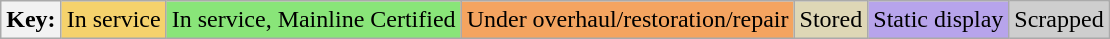<table class="wikitable">
<tr>
<th>Key:</th>
<td bgcolor=#F5D26C>In service</td>
<td bgcolor=#89E579>In service, Mainline Certified</td>
<td bgcolor=#f4a460>Under overhaul/restoration/repair</td>
<td bgcolor=#DED7B6>Stored</td>
<td bgcolor=#B7A4EB>Static display</td>
<td bgcolor=#cecece>Scrapped</td>
</tr>
</table>
